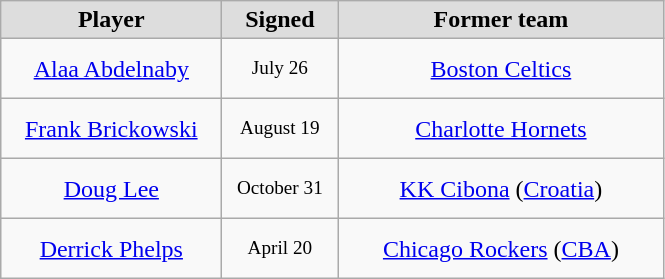<table class="wikitable" style="text-align: center">
<tr align="center" bgcolor="#dddddd">
<td style="width:140px"><strong>Player</strong></td>
<td style="width:70px"><strong>Signed</strong></td>
<td style="width:210px"><strong>Former team</strong></td>
</tr>
<tr style="height:40px">
<td><a href='#'>Alaa Abdelnaby</a></td>
<td style="font-size: 80%">July 26</td>
<td><a href='#'>Boston Celtics</a></td>
</tr>
<tr style="height:40px">
<td><a href='#'>Frank Brickowski</a></td>
<td style="font-size: 80%">August 19</td>
<td><a href='#'>Charlotte Hornets</a></td>
</tr>
<tr style="height:40px">
<td><a href='#'>Doug Lee</a></td>
<td style="font-size: 80%">October 31</td>
<td><a href='#'>KK Cibona</a> (<a href='#'>Croatia</a>)</td>
</tr>
<tr style="height:40px">
<td><a href='#'>Derrick Phelps</a></td>
<td style="font-size: 80%">April 20</td>
<td><a href='#'>Chicago Rockers</a> (<a href='#'>CBA</a>)</td>
</tr>
</table>
